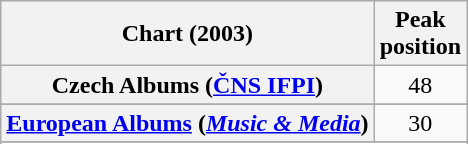<table class="wikitable sortable plainrowheaders" style="text-align:center">
<tr>
<th scope="col">Chart (2003)</th>
<th scope="col">Peak<br>position</th>
</tr>
<tr>
<th scope="row">Czech Albums (<a href='#'>ČNS IFPI</a>)</th>
<td>48</td>
</tr>
<tr>
</tr>
<tr>
<th scope="row"><a href='#'>European Albums</a> (<em><a href='#'>Music & Media</a></em>)</th>
<td>30</td>
</tr>
<tr>
</tr>
<tr>
</tr>
<tr>
</tr>
<tr>
</tr>
<tr>
</tr>
<tr>
</tr>
</table>
